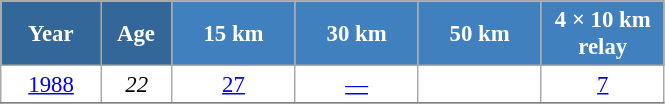<table class="wikitable" style="font-size:95%; text-align:center; border:grey solid 1px; border-collapse:collapse; background:#ffffff;">
<tr>
<th style="background-color:#369; color:white; width:60px;"> Year </th>
<th style="background-color:#369; color:white; width:40px;"> Age </th>
<th style="background-color:#4180be; color:white; width:75px;"> 15 km </th>
<th style="background-color:#4180be; color:white; width:75px;"> 30 km </th>
<th style="background-color:#4180be; color:white; width:75px;"> 50 km </th>
<th style="background-color:#4180be; color:white; width:75px;"> 4 × 10 km <br> relay </th>
</tr>
<tr>
<td><a href='#'>1988</a></td>
<td><em>22</em></td>
<td><a href='#'>27</a></td>
<td><a href='#'>—</a></td>
<td><a href='#'></a></td>
<td><a href='#'>7</a></td>
</tr>
<tr>
</tr>
</table>
